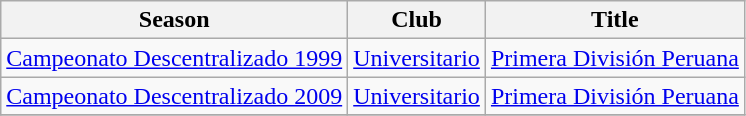<table class="wikitable" style="text-align: center;">
<tr>
<th>Season</th>
<th>Club</th>
<th>Title</th>
</tr>
<tr>
<td><a href='#'>Campeonato Descentralizado 1999</a></td>
<td><a href='#'>Universitario</a></td>
<td><a href='#'>Primera División Peruana</a></td>
</tr>
<tr>
<td><a href='#'>Campeonato Descentralizado 2009</a></td>
<td><a href='#'>Universitario</a></td>
<td><a href='#'>Primera División Peruana</a></td>
</tr>
<tr>
</tr>
</table>
